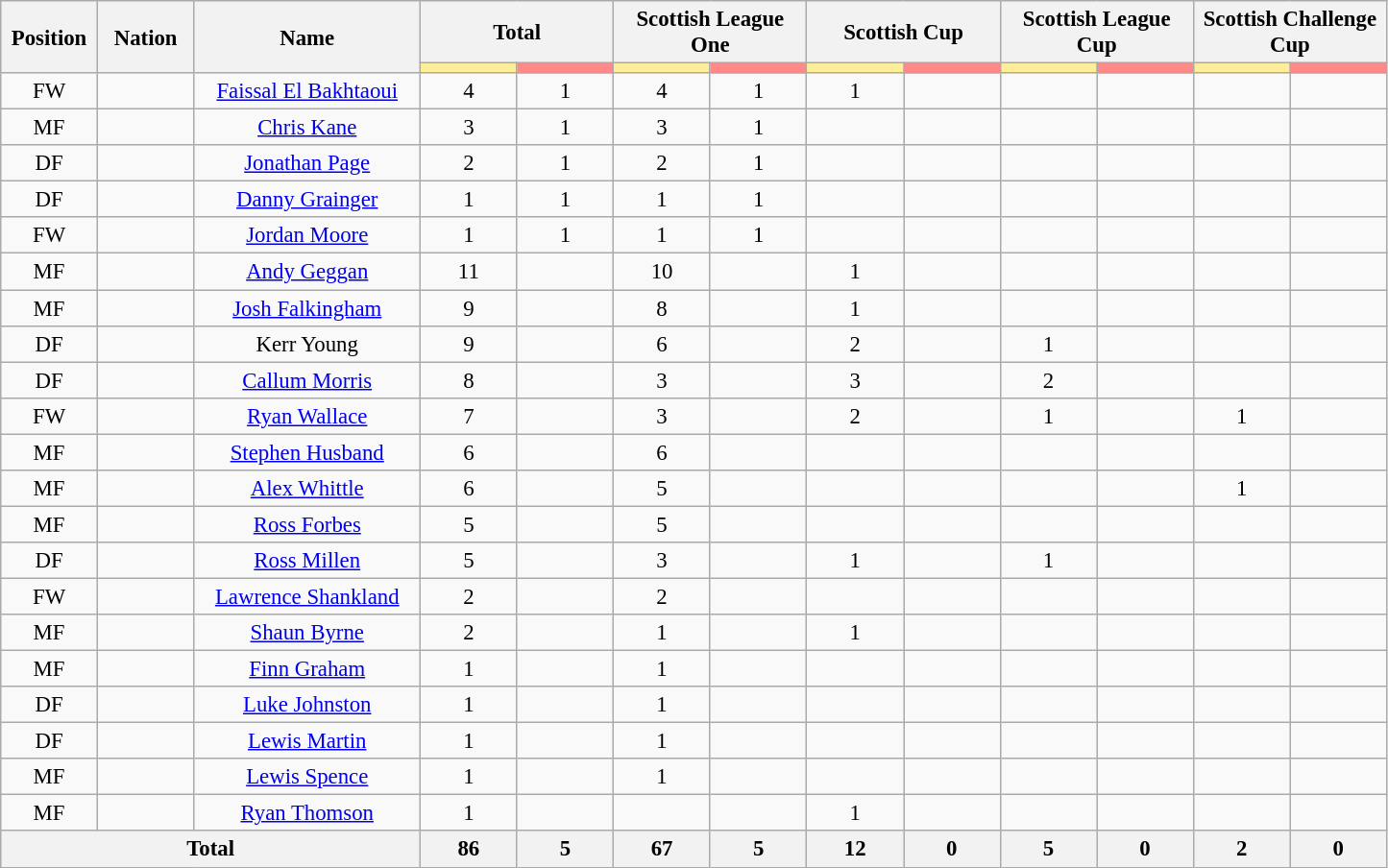<table class="wikitable" style="font-size: 95%; text-align: center;">
<tr>
<th rowspan=2 width=60>Position</th>
<th rowspan=2 width=60>Nation</th>
<th rowspan=2 width=150>Name</th>
<th colspan=2>Total</th>
<th colspan=2>Scottish League One</th>
<th colspan=2>Scottish Cup</th>
<th colspan=2>Scottish League Cup</th>
<th colspan=2>Scottish Challenge Cup</th>
</tr>
<tr>
<th style="width:60px; background:#fe9;"></th>
<th style="width:60px; background:#ff8888;"></th>
<th style="width:60px; background:#fe9;"></th>
<th style="width:60px; background:#ff8888;"></th>
<th style="width:60px; background:#fe9;"></th>
<th style="width:60px; background:#ff8888;"></th>
<th style="width:60px; background:#fe9;"></th>
<th style="width:60px; background:#ff8888;"></th>
<th style="width:60px; background:#fe9;"></th>
<th style="width:60px; background:#ff8888;"></th>
</tr>
<tr>
<td>FW</td>
<td></td>
<td><a href='#'>Faissal El Bakhtaoui</a></td>
<td>4</td>
<td>1</td>
<td>4</td>
<td>1</td>
<td>1</td>
<td></td>
<td></td>
<td></td>
<td></td>
<td></td>
</tr>
<tr>
<td>MF</td>
<td></td>
<td><a href='#'>Chris Kane</a></td>
<td>3</td>
<td>1</td>
<td>3</td>
<td>1</td>
<td></td>
<td></td>
<td></td>
<td></td>
<td></td>
<td></td>
</tr>
<tr>
<td>DF</td>
<td></td>
<td><a href='#'>Jonathan Page</a></td>
<td>2</td>
<td>1</td>
<td>2</td>
<td>1</td>
<td></td>
<td></td>
<td></td>
<td></td>
<td></td>
<td></td>
</tr>
<tr>
<td>DF</td>
<td></td>
<td><a href='#'>Danny Grainger</a></td>
<td>1</td>
<td>1</td>
<td>1</td>
<td>1</td>
<td></td>
<td></td>
<td></td>
<td></td>
<td></td>
<td></td>
</tr>
<tr>
<td>FW</td>
<td></td>
<td><a href='#'>Jordan Moore</a></td>
<td>1</td>
<td>1</td>
<td>1</td>
<td>1</td>
<td></td>
<td></td>
<td></td>
<td></td>
<td></td>
<td></td>
</tr>
<tr>
<td>MF</td>
<td></td>
<td><a href='#'>Andy Geggan</a></td>
<td>11</td>
<td></td>
<td>10</td>
<td></td>
<td>1</td>
<td></td>
<td></td>
<td></td>
<td></td>
<td></td>
</tr>
<tr>
<td>MF</td>
<td></td>
<td><a href='#'>Josh Falkingham</a></td>
<td>9</td>
<td></td>
<td>8</td>
<td></td>
<td>1</td>
<td></td>
<td></td>
<td></td>
<td></td>
<td></td>
</tr>
<tr>
<td>DF</td>
<td></td>
<td>Kerr Young</td>
<td>9</td>
<td></td>
<td>6</td>
<td></td>
<td>2</td>
<td></td>
<td>1</td>
<td></td>
<td></td>
<td></td>
</tr>
<tr>
<td>DF</td>
<td></td>
<td><a href='#'>Callum Morris</a></td>
<td>8</td>
<td></td>
<td>3</td>
<td></td>
<td>3</td>
<td></td>
<td>2</td>
<td></td>
<td></td>
<td></td>
</tr>
<tr>
<td>FW</td>
<td></td>
<td><a href='#'>Ryan Wallace</a></td>
<td>7</td>
<td></td>
<td>3</td>
<td></td>
<td>2</td>
<td></td>
<td>1</td>
<td></td>
<td>1</td>
<td></td>
</tr>
<tr>
<td>MF</td>
<td></td>
<td><a href='#'>Stephen Husband</a></td>
<td>6</td>
<td></td>
<td>6</td>
<td></td>
<td></td>
<td></td>
<td></td>
<td></td>
<td></td>
<td></td>
</tr>
<tr>
<td>MF</td>
<td></td>
<td><a href='#'>Alex Whittle</a></td>
<td>6</td>
<td></td>
<td>5</td>
<td></td>
<td></td>
<td></td>
<td></td>
<td></td>
<td>1</td>
<td></td>
</tr>
<tr>
<td>MF</td>
<td></td>
<td><a href='#'>Ross Forbes</a></td>
<td>5</td>
<td></td>
<td>5</td>
<td></td>
<td></td>
<td></td>
<td></td>
<td></td>
<td></td>
<td></td>
</tr>
<tr>
<td>DF</td>
<td></td>
<td><a href='#'>Ross Millen</a></td>
<td>5</td>
<td></td>
<td>3</td>
<td></td>
<td>1</td>
<td></td>
<td>1</td>
<td></td>
<td></td>
<td></td>
</tr>
<tr>
<td>FW</td>
<td></td>
<td><a href='#'>Lawrence Shankland</a></td>
<td>2</td>
<td></td>
<td>2</td>
<td></td>
<td></td>
<td></td>
<td></td>
<td></td>
<td></td>
<td></td>
</tr>
<tr>
<td>MF</td>
<td></td>
<td><a href='#'>Shaun Byrne</a></td>
<td>2</td>
<td></td>
<td>1</td>
<td></td>
<td>1</td>
<td></td>
<td></td>
<td></td>
<td></td>
<td></td>
</tr>
<tr>
<td>MF</td>
<td></td>
<td><a href='#'>Finn Graham</a></td>
<td>1</td>
<td></td>
<td>1</td>
<td></td>
<td></td>
<td></td>
<td></td>
<td></td>
<td></td>
<td></td>
</tr>
<tr>
<td>DF</td>
<td></td>
<td><a href='#'>Luke Johnston</a></td>
<td>1</td>
<td></td>
<td>1</td>
<td></td>
<td></td>
<td></td>
<td></td>
<td></td>
<td></td>
<td></td>
</tr>
<tr>
<td>DF</td>
<td></td>
<td><a href='#'>Lewis Martin</a></td>
<td>1</td>
<td></td>
<td>1</td>
<td></td>
<td></td>
<td></td>
<td></td>
<td></td>
<td></td>
<td></td>
</tr>
<tr>
<td>MF</td>
<td></td>
<td><a href='#'>Lewis Spence</a></td>
<td>1</td>
<td></td>
<td>1</td>
<td></td>
<td></td>
<td></td>
<td></td>
<td></td>
<td></td>
<td></td>
</tr>
<tr>
<td>MF</td>
<td></td>
<td><a href='#'>Ryan Thomson</a></td>
<td>1</td>
<td></td>
<td></td>
<td></td>
<td>1</td>
<td></td>
<td></td>
<td></td>
<td></td>
<td></td>
</tr>
<tr>
<th colspan=3>Total</th>
<th>86</th>
<th>5</th>
<th>67</th>
<th>5</th>
<th>12</th>
<th>0</th>
<th>5</th>
<th>0</th>
<th>2</th>
<th>0</th>
</tr>
</table>
